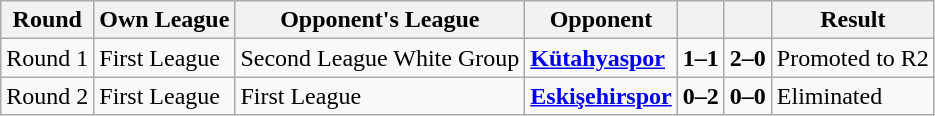<table class="wikitable" style="text-align: left;">
<tr>
<th>Round</th>
<th>Own League</th>
<th>Opponent's League</th>
<th>Opponent</th>
<th></th>
<th></th>
<th>Result</th>
</tr>
<tr>
<td>Round 1</td>
<td>First League</td>
<td>Second League White Group</td>
<td><strong><a href='#'>Kütahyaspor</a></strong></td>
<td align="center"><strong>1–1</strong></td>
<td align="center"><strong>2–0</strong></td>
<td>Promoted to R2</td>
</tr>
<tr>
<td>Round 2</td>
<td>First League</td>
<td>First League</td>
<td><strong><a href='#'>Eskişehirspor</a></strong></td>
<td align="center"><strong>0–2</strong></td>
<td align="center"><strong>0–0</strong></td>
<td>Eliminated</td>
</tr>
</table>
